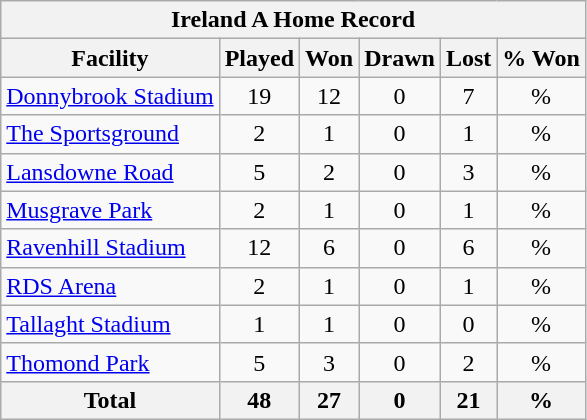<table class = "wikitable sortable" style="text-align:center">
<tr>
<th colspan=6>Ireland A Home Record</th>
</tr>
<tr>
<th>Facility</th>
<th>Played</th>
<th>Won</th>
<th>Drawn</th>
<th>Lost</th>
<th>% Won</th>
</tr>
<tr>
<td style="text-align:left;"><a href='#'>Donnybrook Stadium</a></td>
<td>19</td>
<td>12</td>
<td>0</td>
<td>7</td>
<td>%</td>
</tr>
<tr>
<td style="text-align:left;"><a href='#'>The Sportsground</a></td>
<td>2</td>
<td>1</td>
<td>0</td>
<td>1</td>
<td>%</td>
</tr>
<tr>
<td style="text-align:left;"><a href='#'>Lansdowne Road</a></td>
<td>5</td>
<td>2</td>
<td>0</td>
<td>3</td>
<td>%</td>
</tr>
<tr>
<td style="text-align:left;"><a href='#'>Musgrave Park</a></td>
<td>2</td>
<td>1</td>
<td>0</td>
<td>1</td>
<td>%</td>
</tr>
<tr>
<td style="text-align:left;"><a href='#'>Ravenhill Stadium</a></td>
<td>12</td>
<td>6</td>
<td>0</td>
<td>6</td>
<td>%</td>
</tr>
<tr>
<td style="text-align:left;"><a href='#'>RDS Arena</a></td>
<td>2</td>
<td>1</td>
<td>0</td>
<td>1</td>
<td>%</td>
</tr>
<tr>
<td style="text-align:left;"><a href='#'>Tallaght Stadium</a></td>
<td>1</td>
<td>1</td>
<td>0</td>
<td>0</td>
<td>%</td>
</tr>
<tr>
<td style="text-align:left;"><a href='#'>Thomond Park</a></td>
<td>5</td>
<td>3</td>
<td>0</td>
<td>2</td>
<td>%</td>
</tr>
<tr>
<th>Total</th>
<th>48</th>
<th>27</th>
<th>0</th>
<th>21</th>
<th>%</th>
</tr>
</table>
